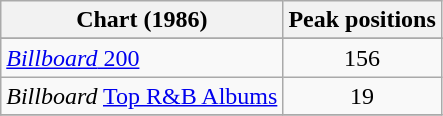<table class="wikitable">
<tr>
<th>Chart (1986)</th>
<th>Peak positions</th>
</tr>
<tr style="font-size:smaller;">
</tr>
<tr>
<td><a href='#'><em>Billboard</em> 200</a></td>
<td align=center>156</td>
</tr>
<tr>
<td><em>Billboard</em> <a href='#'>Top R&B Albums</a></td>
<td align=center>19</td>
</tr>
<tr>
</tr>
</table>
